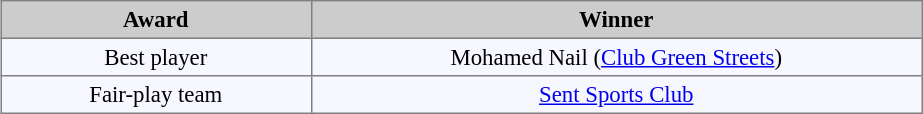<table bgcolor="#f7f8ff" align="center" cellpadding="3" cellspacing="0" border="1" style="font-size: 95%; border: gray solid 1px; border-collapse: collapse;">
<tr bgcolor="#CCCCCC" align="center">
<td width="200"><strong>Award</strong></td>
<td width="400"><strong>Winner</strong></td>
</tr>
<tr align=center>
<td>Best player</td>
<td>Mohamed Nail (<a href='#'>Club Green Streets</a>)</td>
</tr>
<tr align=center>
<td>Fair-play team</td>
<td><a href='#'>Sent Sports Club</a></td>
</tr>
</table>
